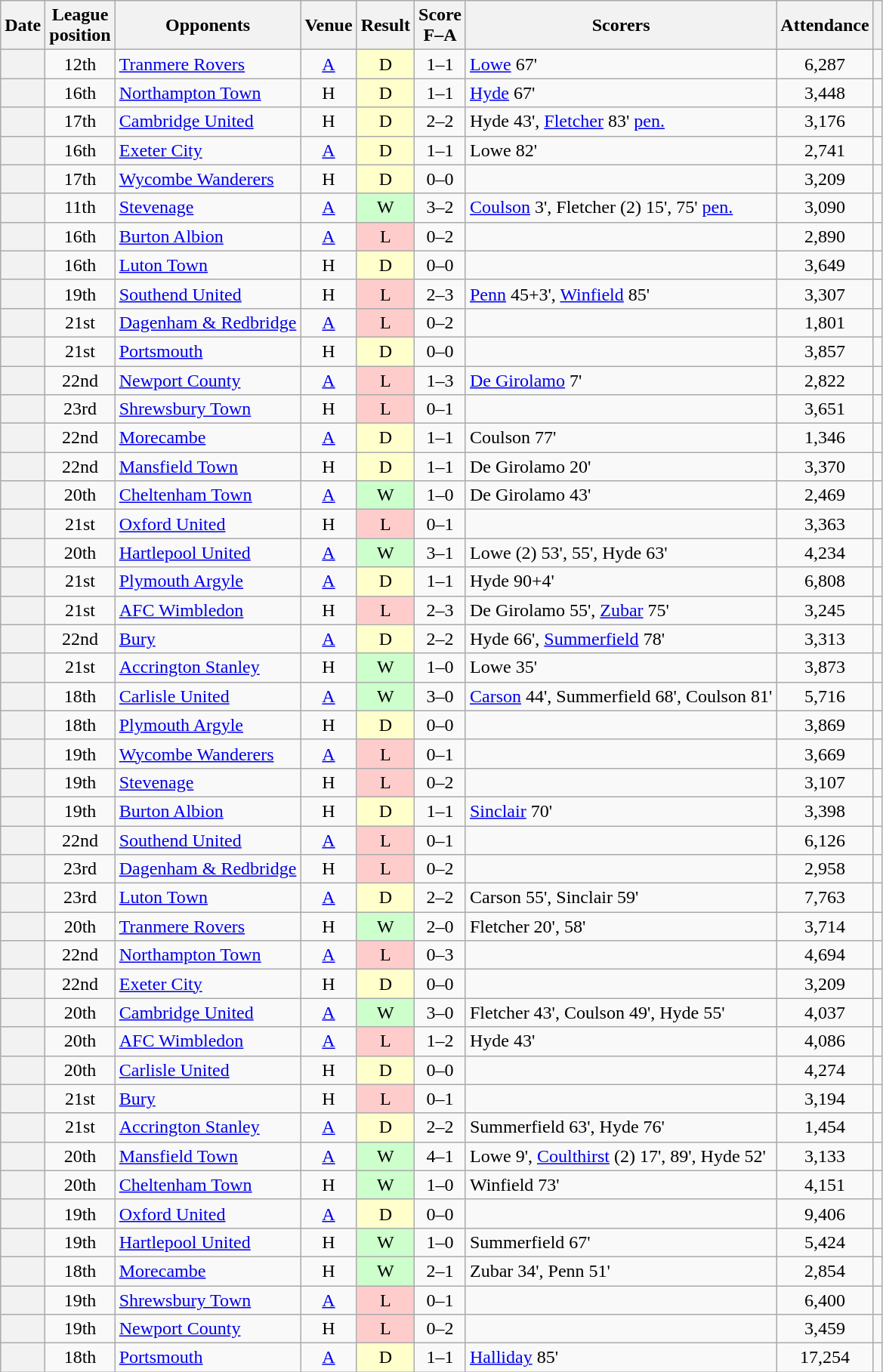<table class="wikitable plainrowheaders sortable" style="text-align:center">
<tr>
<th scope=col>Date</th>
<th scope=col>League<br>position</th>
<th scope=col>Opponents</th>
<th scope=col>Venue</th>
<th scope=col>Result</th>
<th scope=col>Score<br>F–A</th>
<th scope=col class=unsortable>Scorers</th>
<th scope=col>Attendance</th>
<th scope=col class=unsortable></th>
</tr>
<tr>
<th scope=row></th>
<td>12th</td>
<td align=left><a href='#'>Tranmere Rovers</a></td>
<td><a href='#'>A</a></td>
<td style=background-color:#FFFFCC>D</td>
<td>1–1</td>
<td align=left><a href='#'>Lowe</a> 67'</td>
<td>6,287</td>
<td></td>
</tr>
<tr>
<th scope=row></th>
<td>16th</td>
<td align=left><a href='#'>Northampton Town</a></td>
<td>H</td>
<td style=background-color:#FFFFCC>D</td>
<td>1–1</td>
<td align=left><a href='#'>Hyde</a> 67'</td>
<td>3,448</td>
<td></td>
</tr>
<tr>
<th scope=row></th>
<td>17th</td>
<td align=left><a href='#'>Cambridge United</a></td>
<td>H</td>
<td style=background-color:#FFFFCC>D</td>
<td>2–2</td>
<td align=left>Hyde 43', <a href='#'>Fletcher</a> 83' <a href='#'>pen.</a></td>
<td>3,176</td>
<td></td>
</tr>
<tr>
<th scope=row></th>
<td>16th</td>
<td align=left><a href='#'>Exeter City</a></td>
<td><a href='#'>A</a></td>
<td style=background-color:#FFFFCC>D</td>
<td>1–1</td>
<td align=left>Lowe 82'</td>
<td>2,741</td>
<td></td>
</tr>
<tr>
<th scope=row></th>
<td>17th</td>
<td align=left><a href='#'>Wycombe Wanderers</a></td>
<td>H</td>
<td style=background-color:#FFFFCC>D</td>
<td>0–0</td>
<td align=left></td>
<td>3,209</td>
<td></td>
</tr>
<tr>
<th scope=row></th>
<td>11th</td>
<td align=left><a href='#'>Stevenage</a></td>
<td><a href='#'>A</a></td>
<td style=background-color:#CCFFCC>W</td>
<td>3–2</td>
<td align=left><a href='#'>Coulson</a> 3', Fletcher (2) 15', 75' <a href='#'>pen.</a></td>
<td>3,090</td>
<td></td>
</tr>
<tr>
<th scope=row></th>
<td>16th</td>
<td align=left><a href='#'>Burton Albion</a></td>
<td><a href='#'>A</a></td>
<td style=background-color:#FFCCCC>L</td>
<td>0–2</td>
<td align=left></td>
<td>2,890</td>
<td></td>
</tr>
<tr>
<th scope=row></th>
<td>16th</td>
<td align=left><a href='#'>Luton Town</a></td>
<td>H</td>
<td style=background-color:#FFFFCC>D</td>
<td>0–0</td>
<td align=left></td>
<td>3,649</td>
<td></td>
</tr>
<tr>
<th scope=row></th>
<td>19th</td>
<td align=left><a href='#'>Southend United</a></td>
<td>H</td>
<td style=background-color:#FFCCCC>L</td>
<td>2–3</td>
<td align=left><a href='#'>Penn</a> 45+3', <a href='#'>Winfield</a> 85'</td>
<td>3,307</td>
<td></td>
</tr>
<tr>
<th scope=row></th>
<td>21st</td>
<td align=left><a href='#'>Dagenham & Redbridge</a></td>
<td><a href='#'>A</a></td>
<td style=background-color:#FFCCCC>L</td>
<td>0–2</td>
<td align=left></td>
<td>1,801</td>
<td></td>
</tr>
<tr>
<th scope=row></th>
<td>21st</td>
<td align=left><a href='#'>Portsmouth</a></td>
<td>H</td>
<td style=background-color:#FFFFCC>D</td>
<td>0–0</td>
<td align=left></td>
<td>3,857</td>
<td></td>
</tr>
<tr>
<th scope=row></th>
<td>22nd</td>
<td align=left><a href='#'>Newport County</a></td>
<td><a href='#'>A</a></td>
<td style=background-color:#FFCCCC>L</td>
<td>1–3</td>
<td align=left><a href='#'>De Girolamo</a> 7'</td>
<td>2,822</td>
<td></td>
</tr>
<tr>
<th scope=row></th>
<td>23rd</td>
<td align=left><a href='#'>Shrewsbury Town</a></td>
<td>H</td>
<td style=background-color:#FFCCCC>L</td>
<td>0–1</td>
<td align=left></td>
<td>3,651</td>
<td></td>
</tr>
<tr>
<th scope=row></th>
<td>22nd</td>
<td align=left><a href='#'>Morecambe</a></td>
<td><a href='#'>A</a></td>
<td style=background-color:#FFFFCC>D</td>
<td>1–1</td>
<td align=left>Coulson 77'</td>
<td>1,346</td>
<td></td>
</tr>
<tr>
<th scope=row></th>
<td>22nd</td>
<td align=left><a href='#'>Mansfield Town</a></td>
<td>H</td>
<td style=background-color:#FFFFCC>D</td>
<td>1–1</td>
<td align=left>De Girolamo 20'</td>
<td>3,370</td>
<td></td>
</tr>
<tr>
<th scope=row></th>
<td>20th</td>
<td align=left><a href='#'>Cheltenham Town</a></td>
<td><a href='#'>A</a></td>
<td style=background-color:#CCFFCC>W</td>
<td>1–0</td>
<td align=left>De Girolamo 43'</td>
<td>2,469</td>
<td></td>
</tr>
<tr>
<th scope=row></th>
<td>21st</td>
<td align=left><a href='#'>Oxford United</a></td>
<td>H</td>
<td style=background-color:#FFCCCC>L</td>
<td>0–1</td>
<td align=left></td>
<td>3,363</td>
<td></td>
</tr>
<tr>
<th scope=row></th>
<td>20th</td>
<td align=left><a href='#'>Hartlepool United</a></td>
<td><a href='#'>A</a></td>
<td style=background-color:#CCFFCC>W</td>
<td>3–1</td>
<td align=left>Lowe (2) 53', 55', Hyde 63'</td>
<td>4,234</td>
<td></td>
</tr>
<tr>
<th scope=row></th>
<td>21st</td>
<td align=left><a href='#'>Plymouth Argyle</a></td>
<td><a href='#'>A</a></td>
<td style=background-color:#FFFFCC>D</td>
<td>1–1</td>
<td align=left>Hyde 90+4'</td>
<td>6,808</td>
<td></td>
</tr>
<tr>
<th scope=row></th>
<td>21st</td>
<td align=left><a href='#'>AFC Wimbledon</a></td>
<td>H</td>
<td style=background-color:#FFCCCC>L</td>
<td>2–3</td>
<td align=left>De Girolamo 55', <a href='#'>Zubar</a> 75'</td>
<td>3,245</td>
<td></td>
</tr>
<tr>
<th scope=row></th>
<td>22nd</td>
<td align=left><a href='#'>Bury</a></td>
<td><a href='#'>A</a></td>
<td style=background-color:#FFFFCC>D</td>
<td>2–2</td>
<td align=left>Hyde 66', <a href='#'>Summerfield</a> 78'</td>
<td>3,313</td>
<td></td>
</tr>
<tr>
<th scope=row></th>
<td>21st</td>
<td align=left><a href='#'>Accrington Stanley</a></td>
<td>H</td>
<td style=background-color:#CCFFCC>W</td>
<td>1–0</td>
<td align=left>Lowe 35'</td>
<td>3,873</td>
<td></td>
</tr>
<tr>
<th scope=row></th>
<td>18th</td>
<td align=left><a href='#'>Carlisle United</a></td>
<td><a href='#'>A</a></td>
<td style=background-color:#CCFFCC>W</td>
<td>3–0</td>
<td align=left><a href='#'>Carson</a> 44', Summerfield 68', Coulson 81'</td>
<td>5,716</td>
<td></td>
</tr>
<tr>
<th scope=row></th>
<td>18th</td>
<td align=left><a href='#'>Plymouth Argyle</a></td>
<td>H</td>
<td style=background-color:#FFFFCC>D</td>
<td>0–0</td>
<td align=left></td>
<td>3,869</td>
<td></td>
</tr>
<tr>
<th scope=row></th>
<td>19th</td>
<td align=left><a href='#'>Wycombe Wanderers</a></td>
<td><a href='#'>A</a></td>
<td style=background-color:#FFCCCC>L</td>
<td>0–1</td>
<td align=left></td>
<td>3,669</td>
<td></td>
</tr>
<tr>
<th scope=row></th>
<td>19th</td>
<td align=left><a href='#'>Stevenage</a></td>
<td>H</td>
<td style=background-color:#FFCCCC>L</td>
<td>0–2</td>
<td align=left></td>
<td>3,107</td>
<td></td>
</tr>
<tr>
<th scope=row></th>
<td>19th</td>
<td align=left><a href='#'>Burton Albion</a></td>
<td>H</td>
<td style=background-color:#FFFFCC>D</td>
<td>1–1</td>
<td align=left><a href='#'>Sinclair</a> 70'</td>
<td>3,398</td>
<td></td>
</tr>
<tr>
<th scope=row></th>
<td>22nd</td>
<td align=left><a href='#'>Southend United</a></td>
<td><a href='#'>A</a></td>
<td style=background-color:#FFCCCC>L</td>
<td>0–1</td>
<td align=left></td>
<td>6,126</td>
<td></td>
</tr>
<tr>
<th scope=row></th>
<td>23rd</td>
<td align=left><a href='#'>Dagenham & Redbridge</a></td>
<td>H</td>
<td style=background-color:#FFCCCC>L</td>
<td>0–2</td>
<td align=left></td>
<td>2,958</td>
<td></td>
</tr>
<tr>
<th scope=row></th>
<td>23rd</td>
<td align=left><a href='#'>Luton Town</a></td>
<td><a href='#'>A</a></td>
<td style=background-color:#FFFFCC>D</td>
<td>2–2</td>
<td align=left>Carson 55', Sinclair 59'</td>
<td>7,763</td>
<td></td>
</tr>
<tr>
<th scope=row></th>
<td>20th</td>
<td align=left><a href='#'>Tranmere Rovers</a></td>
<td>H</td>
<td style=background-color:#CCFFCC>W</td>
<td>2–0</td>
<td align=left>Fletcher 20', 58'</td>
<td>3,714</td>
<td></td>
</tr>
<tr>
<th scope=row></th>
<td>22nd</td>
<td align=left><a href='#'>Northampton Town</a></td>
<td><a href='#'>A</a></td>
<td style=background-color:#FFCCCC>L</td>
<td>0–3</td>
<td align=left></td>
<td>4,694</td>
<td></td>
</tr>
<tr>
<th scope=row></th>
<td>22nd</td>
<td align=left><a href='#'>Exeter City</a></td>
<td>H</td>
<td style=background-color:#FFFFCC>D</td>
<td>0–0</td>
<td align=left></td>
<td>3,209</td>
<td></td>
</tr>
<tr>
<th scope=row></th>
<td>20th</td>
<td align=left><a href='#'>Cambridge United</a></td>
<td><a href='#'>A</a></td>
<td style=background-color:#CCFFCC>W</td>
<td>3–0</td>
<td align=left>Fletcher 43', Coulson 49', Hyde 55'</td>
<td>4,037</td>
<td></td>
</tr>
<tr>
<th scope=row></th>
<td>20th</td>
<td align=left><a href='#'>AFC Wimbledon</a></td>
<td><a href='#'>A</a></td>
<td style=background-color:#FFCCCC>L</td>
<td>1–2</td>
<td align=left>Hyde 43'</td>
<td>4,086</td>
<td></td>
</tr>
<tr>
<th scope=row></th>
<td>20th</td>
<td align=left><a href='#'>Carlisle United</a></td>
<td>H</td>
<td style=background-color:#FFFFCC>D</td>
<td>0–0</td>
<td align=left></td>
<td>4,274</td>
<td></td>
</tr>
<tr>
<th scope=row></th>
<td>21st</td>
<td align=left><a href='#'>Bury</a></td>
<td>H</td>
<td style=background-color:#FFCCCC>L</td>
<td>0–1</td>
<td align=left></td>
<td>3,194</td>
<td></td>
</tr>
<tr>
<th scope=row></th>
<td>21st</td>
<td align=left><a href='#'>Accrington Stanley</a></td>
<td><a href='#'>A</a></td>
<td style=background-color:#FFFFCC>D</td>
<td>2–2</td>
<td align=left>Summerfield 63', Hyde 76'</td>
<td>1,454</td>
<td></td>
</tr>
<tr>
<th scope=row></th>
<td>20th</td>
<td align=left><a href='#'>Mansfield Town</a></td>
<td><a href='#'>A</a></td>
<td style=background-color:#CCFFCC>W</td>
<td>4–1</td>
<td align=left>Lowe 9', <a href='#'>Coulthirst</a> (2) 17', 89', Hyde 52'</td>
<td>3,133</td>
<td></td>
</tr>
<tr>
<th scope=row></th>
<td>20th</td>
<td align=left><a href='#'>Cheltenham Town</a></td>
<td>H</td>
<td style=background-color:#CCFFCC>W</td>
<td>1–0</td>
<td align=left>Winfield 73'</td>
<td>4,151</td>
<td></td>
</tr>
<tr>
<th scope=row></th>
<td>19th</td>
<td align=left><a href='#'>Oxford United</a></td>
<td><a href='#'>A</a></td>
<td style=background-color:#FFFFCC>D</td>
<td>0–0</td>
<td align=left></td>
<td>9,406</td>
<td></td>
</tr>
<tr>
<th scope=row></th>
<td>19th</td>
<td align=left><a href='#'>Hartlepool United</a></td>
<td>H</td>
<td style=background-color:#CCFFCC>W</td>
<td>1–0</td>
<td align=left>Summerfield 67'</td>
<td>5,424</td>
<td></td>
</tr>
<tr>
<th scope=row></th>
<td>18th</td>
<td align=left><a href='#'>Morecambe</a></td>
<td>H</td>
<td style=background-color:#CCFFCC>W</td>
<td>2–1</td>
<td align=left>Zubar 34', Penn 51'</td>
<td>2,854</td>
<td></td>
</tr>
<tr>
<th scope=row></th>
<td>19th</td>
<td align=left><a href='#'>Shrewsbury Town</a></td>
<td><a href='#'>A</a></td>
<td style=background-color:#FFCCCC>L</td>
<td>0–1</td>
<td align=left></td>
<td>6,400</td>
<td></td>
</tr>
<tr>
<th scope=row></th>
<td>19th</td>
<td align=left><a href='#'>Newport County</a></td>
<td>H</td>
<td style=background-color:#FFCCCC>L</td>
<td>0–2</td>
<td align=left></td>
<td>3,459</td>
<td></td>
</tr>
<tr>
<th scope=row></th>
<td>18th</td>
<td align=left><a href='#'>Portsmouth</a></td>
<td><a href='#'>A</a></td>
<td style=background-color:#FFFFCC>D</td>
<td>1–1</td>
<td align=left><a href='#'>Halliday</a> 85'</td>
<td>17,254</td>
<td></td>
</tr>
</table>
